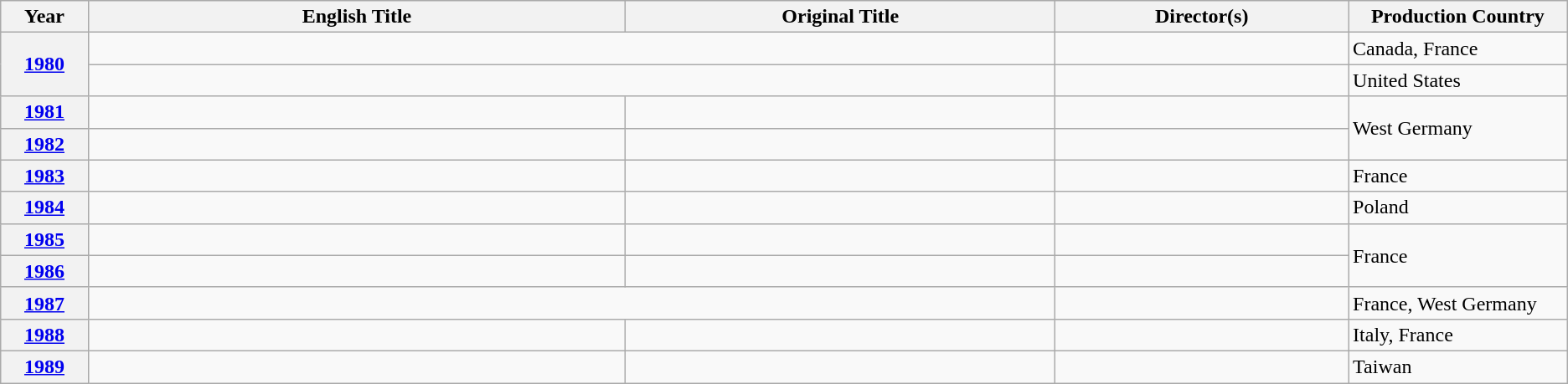<table class="wikitable">
<tr>
<th scope="col" style="width:1%;">Year</th>
<th scope="col" style="width:10%;">English Title</th>
<th scope="col" style="width:8%;">Original Title</th>
<th scope="col" style="width:5%;">Director(s)</th>
<th scope="col" style="width:3%;">Production Country</th>
</tr>
<tr>
<th rowspan="2" style="text-align:center;"><a href='#'>1980</a></th>
<td colspan="2"></td>
<td></td>
<td>Canada, France</td>
</tr>
<tr>
<td colspan="2"></td>
<td></td>
<td>United States</td>
</tr>
<tr>
<th style="text-align:center;"><a href='#'>1981</a></th>
<td></td>
<td></td>
<td></td>
<td rowspan="2">West Germany</td>
</tr>
<tr>
<th style="text-align:center;"><a href='#'>1982</a></th>
<td></td>
<td></td>
<td></td>
</tr>
<tr>
<th style="text-align:center;"><a href='#'>1983</a></th>
<td></td>
<td></td>
<td></td>
<td>France</td>
</tr>
<tr>
<th style="text-align:center;"><a href='#'>1984</a></th>
<td></td>
<td></td>
<td></td>
<td>Poland</td>
</tr>
<tr>
<th style="text-align:center;"><a href='#'>1985</a></th>
<td></td>
<td></td>
<td></td>
<td rowspan="2">France</td>
</tr>
<tr>
<th style="text-align:center;"><a href='#'>1986</a></th>
<td></td>
<td></td>
<td></td>
</tr>
<tr>
<th style="text-align:center;"><a href='#'>1987</a></th>
<td colspan="2"></td>
<td></td>
<td>France, West Germany</td>
</tr>
<tr>
<th style="text-align:center;"><a href='#'>1988</a></th>
<td></td>
<td></td>
<td></td>
<td>Italy, France</td>
</tr>
<tr>
<th style="text-align:center;"><a href='#'>1989</a></th>
<td></td>
<td></td>
<td></td>
<td>Taiwan</td>
</tr>
</table>
